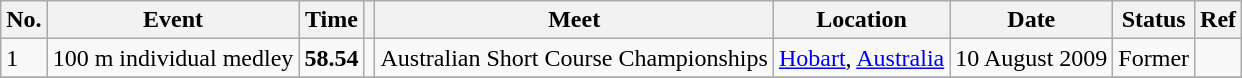<table class="wikitable sortable">
<tr>
<th>No.</th>
<th>Event</th>
<th>Time</th>
<th></th>
<th>Meet</th>
<th>Location</th>
<th>Date</th>
<th>Status</th>
<th>Ref</th>
</tr>
<tr>
<td>1</td>
<td>100 m individual medley</td>
<td align="center"><strong>58.54</strong></td>
<td></td>
<td>Australian Short Course Championships</td>
<td><a href='#'>Hobart</a>,  <a href='#'>Australia</a></td>
<td align="center">10 August 2009</td>
<td align="center">Former</td>
<td align="center"></td>
</tr>
<tr>
</tr>
</table>
